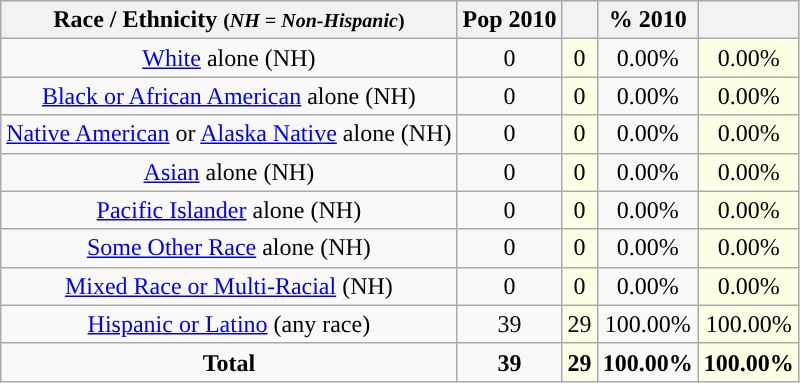<table class="wikitable" style="text-align:center;">
<tr>
<th>Race / Ethnicity <small>(<em>NH = Non-Hispanic</em>)</small></th>
<th>Pop 2010</th>
<th></th>
<th>% 2010</th>
<th></th>
</tr>
<tr>
<td><a href='#'>White</a> alone (NH)</td>
<td>0</td>
<td style='background: #ffffe6;'>0</td>
<td>0.00%</td>
<td style='background: #ffffe6;'>0.00%</td>
</tr>
<tr>
<td><a href='#'>Black or African American</a> alone (NH)</td>
<td>0</td>
<td style='background: #ffffe6;'>0</td>
<td>0.00%</td>
<td style='background: #ffffe6;'>0.00%</td>
</tr>
<tr>
<td><a href='#'>Native American</a> or <a href='#'>Alaska Native</a> alone (NH)</td>
<td>0</td>
<td style='background: #ffffe6;'>0</td>
<td>0.00%</td>
<td style='background: #ffffe6;'>0.00%</td>
</tr>
<tr>
<td><a href='#'>Asian</a> alone (NH)</td>
<td>0</td>
<td style='background: #ffffe6;'>0</td>
<td>0.00%</td>
<td style='background: #ffffe6;'>0.00%</td>
</tr>
<tr>
<td><a href='#'>Pacific Islander</a> alone (NH)</td>
<td>0</td>
<td style='background: #ffffe6;'>0</td>
<td>0.00%</td>
<td style='background: #ffffe6;'>0.00%</td>
</tr>
<tr>
<td><a href='#'>Some Other Race</a> alone (NH)</td>
<td>0</td>
<td style='background: #ffffe6;'>0</td>
<td>0.00%</td>
<td style='background: #ffffe6;'>0.00%</td>
</tr>
<tr>
<td><a href='#'>Mixed Race or Multi-Racial</a> (NH)</td>
<td>0</td>
<td style='background: #ffffe6;'>0</td>
<td>0.00%</td>
<td style='background: #ffffe6;'>0.00%</td>
</tr>
<tr>
<td><a href='#'>Hispanic or Latino</a> (any race)</td>
<td>39</td>
<td style='background: #ffffe6;'>29</td>
<td>100.00%</td>
<td style='background: #ffffe6;'>100.00%</td>
</tr>
<tr>
<td><strong>Total</strong></td>
<td><strong>39</strong></td>
<td style='background: #ffffe6;'><strong>29</strong></td>
<td><strong>100.00%</strong></td>
<td style='background: #ffffe6;'><strong>100.00%</strong></td>
</tr>
</table>
